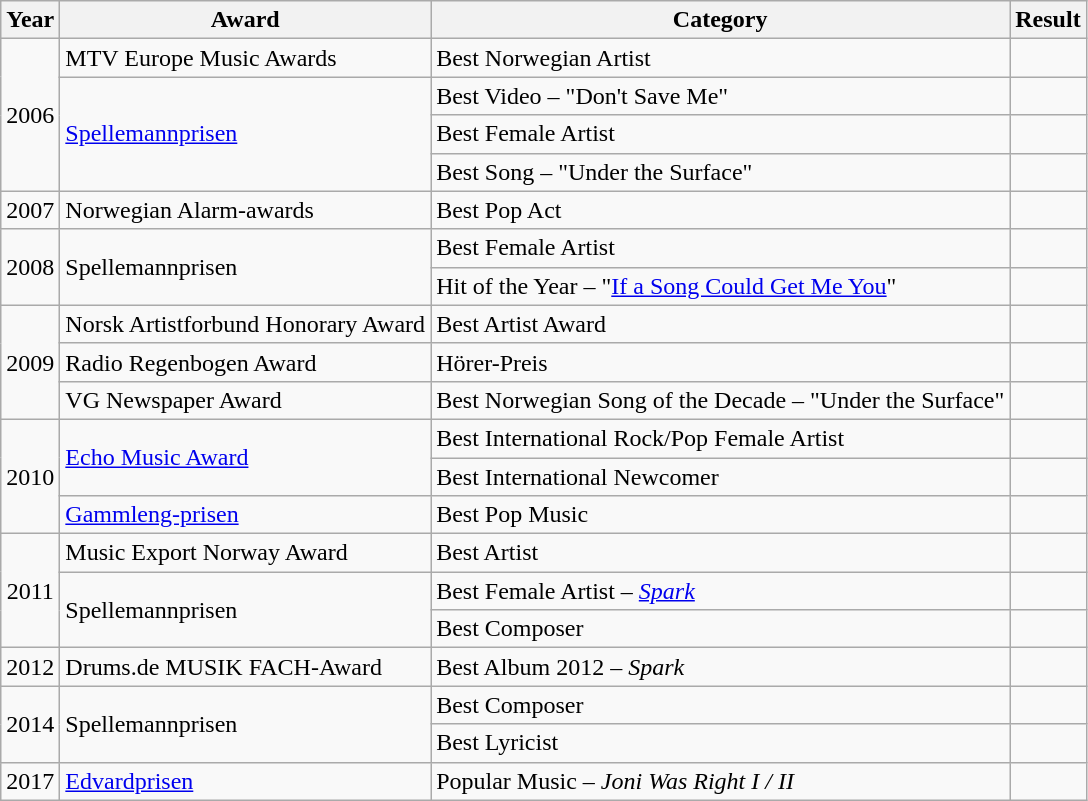<table class="wikitable sortable">
<tr>
<th>Year</th>
<th>Award</th>
<th>Category</th>
<th>Result</th>
</tr>
<tr>
<td rowspan="4" style="text-align:center;">2006</td>
<td>MTV Europe Music Awards</td>
<td>Best Norwegian Artist</td>
<td></td>
</tr>
<tr>
<td rowspan="3"><a href='#'>Spellemannprisen</a></td>
<td>Best Video – "Don't Save Me"</td>
<td></td>
</tr>
<tr>
<td>Best Female Artist</td>
<td></td>
</tr>
<tr>
<td>Best Song – "Under the Surface"</td>
<td></td>
</tr>
<tr>
<td style="text-align:center;">2007</td>
<td>Norwegian Alarm-awards</td>
<td>Best Pop Act</td>
<td></td>
</tr>
<tr>
<td rowspan="2" style="text-align:center;">2008</td>
<td rowspan="2">Spellemannprisen</td>
<td>Best Female Artist</td>
<td></td>
</tr>
<tr>
<td>Hit of the Year – "<a href='#'>If a Song Could Get Me You</a>"</td>
<td></td>
</tr>
<tr>
<td rowspan="3" style="text-align:center;">2009</td>
<td>Norsk Artistforbund Honorary Award</td>
<td>Best Artist Award</td>
<td></td>
</tr>
<tr>
<td>Radio Regenbogen Award</td>
<td>Hörer-Preis</td>
<td></td>
</tr>
<tr>
<td>VG Newspaper Award</td>
<td>Best Norwegian Song of the Decade – "Under the Surface"</td>
<td></td>
</tr>
<tr>
<td rowspan="3" style="text-align:center;">2010</td>
<td rowspan="2"><a href='#'>Echo Music Award</a></td>
<td>Best International Rock/Pop Female Artist</td>
<td></td>
</tr>
<tr>
<td>Best International Newcomer</td>
<td></td>
</tr>
<tr>
<td><a href='#'>Gammleng-prisen</a></td>
<td>Best Pop Music</td>
<td></td>
</tr>
<tr>
<td rowspan="3" style="text-align:center;">2011</td>
<td>Music Export Norway Award</td>
<td>Best Artist</td>
<td></td>
</tr>
<tr>
<td rowspan="2">Spellemannprisen</td>
<td>Best Female Artist – <em><a href='#'>Spark</a></em></td>
<td></td>
</tr>
<tr>
<td>Best Composer</td>
<td></td>
</tr>
<tr>
<td style="text-align:center;">2012</td>
<td>Drums.de MUSIK FACH-Award</td>
<td>Best Album 2012 – <em>Spark</em></td>
<td></td>
</tr>
<tr>
<td rowspan="2" style="text-align:center;">2014</td>
<td rowspan="2">Spellemannprisen</td>
<td>Best Composer</td>
<td></td>
</tr>
<tr>
<td>Best Lyricist</td>
<td></td>
</tr>
<tr>
<td style="text-align:center;">2017</td>
<td><a href='#'>Edvardprisen</a></td>
<td>Popular Music – <em>Joni Was Right I / II</em></td>
<td></td>
</tr>
</table>
